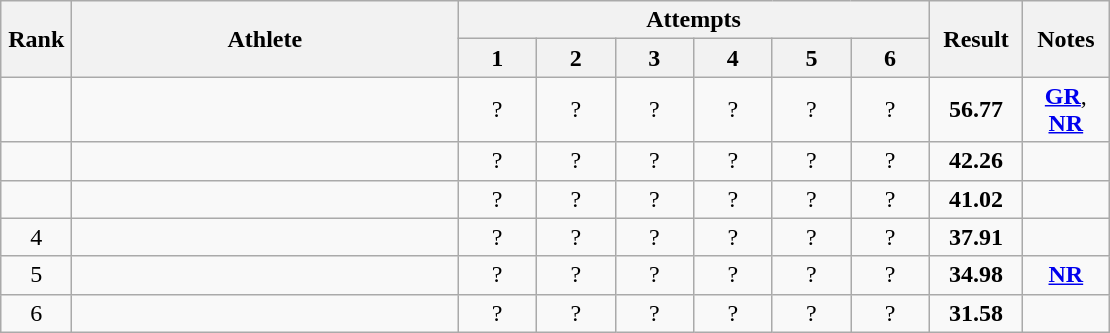<table class="wikitable" style="text-align:center">
<tr>
<th rowspan=2 width=40>Rank</th>
<th rowspan=2 width=250>Athlete</th>
<th colspan=6>Attempts</th>
<th rowspan=2 width=55>Result</th>
<th rowspan=2 width=50>Notes</th>
</tr>
<tr>
<th width=45>1</th>
<th width=45>2</th>
<th width=45>3</th>
<th width=45>4</th>
<th width=45>5</th>
<th width=45>6</th>
</tr>
<tr>
<td></td>
<td align=left></td>
<td>?</td>
<td>?</td>
<td>?</td>
<td>?</td>
<td>?</td>
<td>?</td>
<td><strong>56.77</strong></td>
<td><strong><a href='#'>GR</a></strong>, <strong><a href='#'>NR</a></strong></td>
</tr>
<tr>
<td></td>
<td align=left></td>
<td>?</td>
<td>?</td>
<td>?</td>
<td>?</td>
<td>?</td>
<td>?</td>
<td><strong>42.26</strong></td>
<td></td>
</tr>
<tr>
<td></td>
<td align=left></td>
<td>?</td>
<td>?</td>
<td>?</td>
<td>?</td>
<td>?</td>
<td>?</td>
<td><strong>41.02</strong></td>
<td></td>
</tr>
<tr>
<td>4</td>
<td align=left></td>
<td>?</td>
<td>?</td>
<td>?</td>
<td>?</td>
<td>?</td>
<td>?</td>
<td><strong>37.91</strong></td>
<td></td>
</tr>
<tr>
<td>5</td>
<td align=left></td>
<td>?</td>
<td>?</td>
<td>?</td>
<td>?</td>
<td>?</td>
<td>?</td>
<td><strong>34.98</strong></td>
<td><strong><a href='#'>NR</a></strong></td>
</tr>
<tr>
<td>6</td>
<td align=left></td>
<td>?</td>
<td>?</td>
<td>?</td>
<td>?</td>
<td>?</td>
<td>?</td>
<td><strong>31.58</strong></td>
<td></td>
</tr>
</table>
